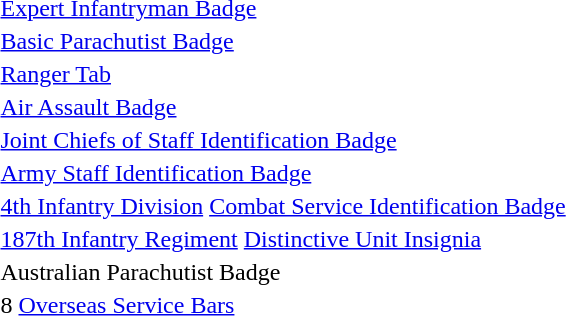<table>
<tr>
<td> <a href='#'>Expert Infantryman Badge</a></td>
</tr>
<tr>
<td> <a href='#'>Basic Parachutist Badge</a></td>
</tr>
<tr>
<td> <a href='#'>Ranger Tab</a></td>
</tr>
<tr>
<td> <a href='#'>Air Assault Badge</a></td>
</tr>
<tr>
<td> <a href='#'>Joint Chiefs of Staff Identification Badge</a></td>
</tr>
<tr>
<td> <a href='#'>Army Staff Identification Badge</a></td>
</tr>
<tr>
<td> <a href='#'>4th Infantry Division</a> <a href='#'>Combat Service Identification Badge</a></td>
</tr>
<tr>
<td> <a href='#'>187th Infantry Regiment</a> <a href='#'>Distinctive Unit Insignia</a></td>
</tr>
<tr>
<td> Australian Parachutist Badge</td>
</tr>
<tr>
<td> 8 <a href='#'>Overseas Service Bars</a></td>
</tr>
</table>
